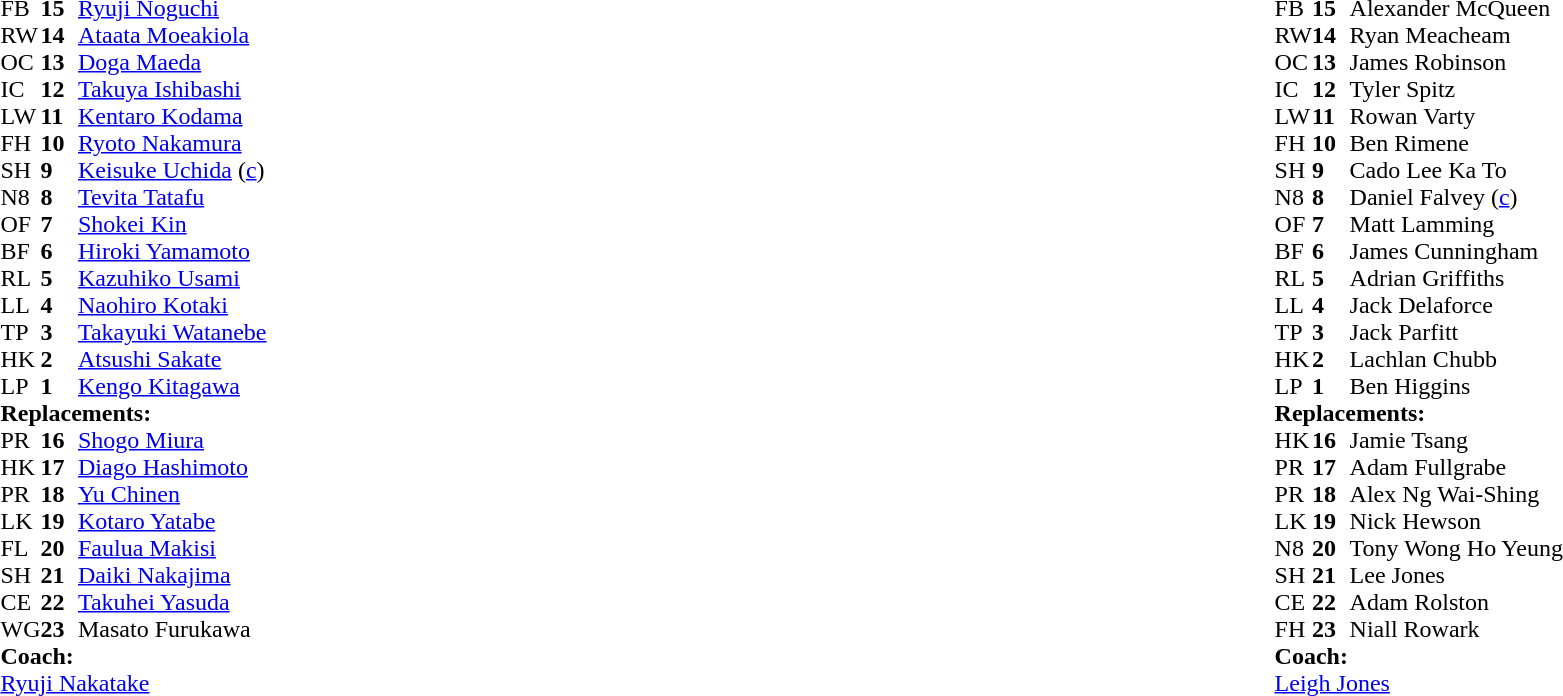<table style="width:100%">
<tr>
<td style="vertical-align:top; width:50%"><br><table cellspacing="0" cellpadding="0">
<tr>
<th width="25"></th>
<th width="25"></th>
</tr>
<tr>
<td>FB</td>
<td><strong>15</strong></td>
<td><a href='#'>Ryuji Noguchi</a></td>
</tr>
<tr>
<td>RW</td>
<td><strong>14</strong></td>
<td><a href='#'>Ataata Moeakiola</a></td>
<td></td>
</tr>
<tr>
<td>OC</td>
<td><strong>13</strong></td>
<td><a href='#'>Doga Maeda</a></td>
</tr>
<tr>
<td>IC</td>
<td><strong>12</strong></td>
<td><a href='#'>Takuya Ishibashi</a></td>
</tr>
<tr>
<td>LW</td>
<td><strong>11</strong></td>
<td><a href='#'>Kentaro Kodama</a></td>
</tr>
<tr>
<td>FH</td>
<td><strong>10</strong></td>
<td><a href='#'>Ryoto Nakamura</a></td>
</tr>
<tr>
<td>SH</td>
<td><strong>9</strong></td>
<td><a href='#'>Keisuke Uchida</a> (<a href='#'>c</a>)</td>
<td></td>
</tr>
<tr>
<td>N8</td>
<td><strong>8</strong></td>
<td><a href='#'>Tevita Tatafu</a></td>
<td></td>
</tr>
<tr>
<td>OF</td>
<td><strong>7</strong></td>
<td><a href='#'>Shokei Kin</a></td>
</tr>
<tr>
<td>BF</td>
<td><strong>6</strong></td>
<td><a href='#'>Hiroki Yamamoto</a></td>
<td></td>
</tr>
<tr>
<td>RL</td>
<td><strong>5</strong></td>
<td><a href='#'>Kazuhiko Usami</a></td>
</tr>
<tr>
<td>LL</td>
<td><strong>4</strong></td>
<td><a href='#'>Naohiro Kotaki</a></td>
<td></td>
</tr>
<tr>
<td>TP</td>
<td><strong>3</strong></td>
<td><a href='#'>Takayuki Watanebe</a></td>
<td></td>
</tr>
<tr>
<td>HK</td>
<td><strong>2</strong></td>
<td><a href='#'>Atsushi Sakate</a></td>
<td></td>
</tr>
<tr>
<td>LP</td>
<td><strong>1</strong></td>
<td><a href='#'>Kengo Kitagawa</a></td>
<td></td>
</tr>
<tr>
<td colspan=3><strong>Replacements:</strong></td>
</tr>
<tr>
<td>PR</td>
<td><strong>16</strong></td>
<td><a href='#'>Shogo Miura</a></td>
<td></td>
</tr>
<tr>
<td>HK</td>
<td><strong>17</strong></td>
<td><a href='#'>Diago Hashimoto</a></td>
<td></td>
</tr>
<tr>
<td>PR</td>
<td><strong>18</strong></td>
<td><a href='#'>Yu Chinen</a></td>
<td></td>
</tr>
<tr>
<td>LK</td>
<td><strong>19</strong></td>
<td><a href='#'>Kotaro Yatabe</a></td>
<td></td>
</tr>
<tr>
<td>FL</td>
<td><strong>20</strong></td>
<td><a href='#'>Faulua Makisi</a></td>
<td></td>
</tr>
<tr>
<td>SH</td>
<td><strong>21</strong></td>
<td><a href='#'>Daiki Nakajima</a></td>
<td></td>
</tr>
<tr>
<td>CE</td>
<td><strong>22</strong></td>
<td><a href='#'>Takuhei Yasuda</a></td>
<td></td>
</tr>
<tr>
<td>WG</td>
<td><strong>23</strong></td>
<td>Masato Furukawa</td>
<td></td>
</tr>
<tr>
<td colspan=3><strong>Coach:</strong></td>
</tr>
<tr>
<td colspan="4"> <a href='#'>Ryuji Nakatake</a></td>
</tr>
</table>
</td>
<td style="vertical-align:top"></td>
<td style="vertical-align:top; width:50%"><br><table cellspacing="0" cellpadding="0" style="margin:auto">
<tr>
<th width="25"></th>
<th width="25"></th>
</tr>
<tr>
<td>FB</td>
<td><strong>15</strong></td>
<td>Alexander McQueen</td>
</tr>
<tr>
<td>RW</td>
<td><strong>14</strong></td>
<td>Ryan Meacheam</td>
</tr>
<tr>
<td>OC</td>
<td><strong>13</strong></td>
<td>James Robinson</td>
</tr>
<tr>
<td>IC</td>
<td><strong>12</strong></td>
<td>Tyler Spitz</td>
<td></td>
</tr>
<tr>
<td>LW</td>
<td><strong>11</strong></td>
<td>Rowan Varty</td>
</tr>
<tr>
<td>FH</td>
<td><strong>10</strong></td>
<td>Ben Rimene</td>
<td></td>
</tr>
<tr>
<td>SH</td>
<td><strong>9</strong></td>
<td>Cado Lee Ka To</td>
<td></td>
</tr>
<tr>
<td>N8</td>
<td><strong>8</strong></td>
<td>Daniel Falvey (<a href='#'>c</a>)</td>
<td></td>
</tr>
<tr>
<td>OF</td>
<td><strong>7</strong></td>
<td>Matt Lamming</td>
</tr>
<tr>
<td>BF</td>
<td><strong>6</strong></td>
<td>James Cunningham</td>
</tr>
<tr>
<td>RL</td>
<td><strong>5</strong></td>
<td>Adrian Griffiths</td>
</tr>
<tr>
<td>LL</td>
<td><strong>4</strong></td>
<td>Jack Delaforce</td>
<td></td>
</tr>
<tr>
<td>TP</td>
<td><strong>3</strong></td>
<td>Jack Parfitt</td>
<td></td>
</tr>
<tr>
<td>HK</td>
<td><strong>2</strong></td>
<td>Lachlan Chubb</td>
<td></td>
</tr>
<tr>
<td>LP</td>
<td><strong>1</strong></td>
<td>Ben Higgins</td>
<td></td>
</tr>
<tr>
<td colspan=3><strong>Replacements:</strong></td>
</tr>
<tr>
<td>HK</td>
<td><strong>16</strong></td>
<td>Jamie Tsang</td>
<td></td>
</tr>
<tr>
<td>PR</td>
<td><strong>17</strong></td>
<td>Adam Fullgrabe</td>
<td></td>
</tr>
<tr>
<td>PR</td>
<td><strong>18</strong></td>
<td>Alex Ng Wai-Shing</td>
<td></td>
</tr>
<tr>
<td>LK</td>
<td><strong>19</strong></td>
<td>Nick Hewson</td>
<td></td>
</tr>
<tr>
<td>N8</td>
<td><strong>20</strong></td>
<td>Tony Wong Ho Yeung</td>
<td></td>
</tr>
<tr>
<td>SH</td>
<td><strong>21</strong></td>
<td>Lee Jones</td>
<td></td>
</tr>
<tr>
<td>CE</td>
<td><strong>22</strong></td>
<td>Adam Rolston</td>
<td></td>
</tr>
<tr>
<td>FH</td>
<td><strong>23</strong></td>
<td>Niall Rowark</td>
<td></td>
</tr>
<tr>
<td colspan=3><strong>Coach:</strong></td>
</tr>
<tr>
<td colspan="4"> <a href='#'>Leigh Jones</a></td>
</tr>
</table>
</td>
</tr>
</table>
